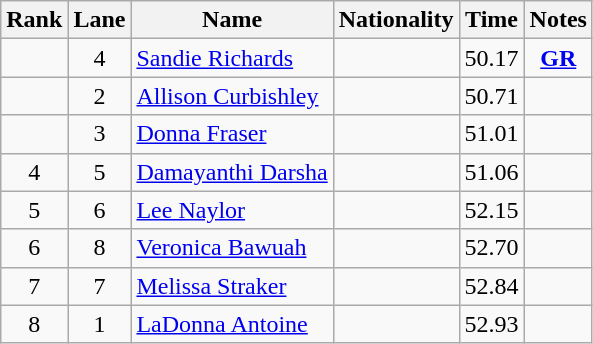<table class="wikitable sortable" style="text-align:center">
<tr>
<th>Rank</th>
<th>Lane</th>
<th>Name</th>
<th>Nationality</th>
<th>Time</th>
<th>Notes</th>
</tr>
<tr>
<td></td>
<td>4</td>
<td align=left><a href='#'>Sandie Richards</a></td>
<td align=left></td>
<td>50.17</td>
<td><strong><a href='#'>GR</a></strong></td>
</tr>
<tr>
<td></td>
<td>2</td>
<td align=left><a href='#'>Allison Curbishley</a></td>
<td align=left></td>
<td>50.71</td>
<td></td>
</tr>
<tr>
<td></td>
<td>3</td>
<td align=left><a href='#'>Donna Fraser</a></td>
<td align=left></td>
<td>51.01</td>
<td></td>
</tr>
<tr>
<td>4</td>
<td>5</td>
<td align=left><a href='#'>Damayanthi Darsha</a></td>
<td align=left></td>
<td>51.06</td>
<td></td>
</tr>
<tr>
<td>5</td>
<td>6</td>
<td align=left><a href='#'>Lee Naylor</a></td>
<td align=left></td>
<td>52.15</td>
<td></td>
</tr>
<tr>
<td>6</td>
<td>8</td>
<td align=left><a href='#'>Veronica Bawuah</a></td>
<td align=left></td>
<td>52.70</td>
<td></td>
</tr>
<tr>
<td>7</td>
<td>7</td>
<td align=left><a href='#'>Melissa Straker</a></td>
<td align=left></td>
<td>52.84</td>
<td></td>
</tr>
<tr>
<td>8</td>
<td>1</td>
<td align=left><a href='#'>LaDonna Antoine</a></td>
<td align=left></td>
<td>52.93</td>
<td></td>
</tr>
</table>
